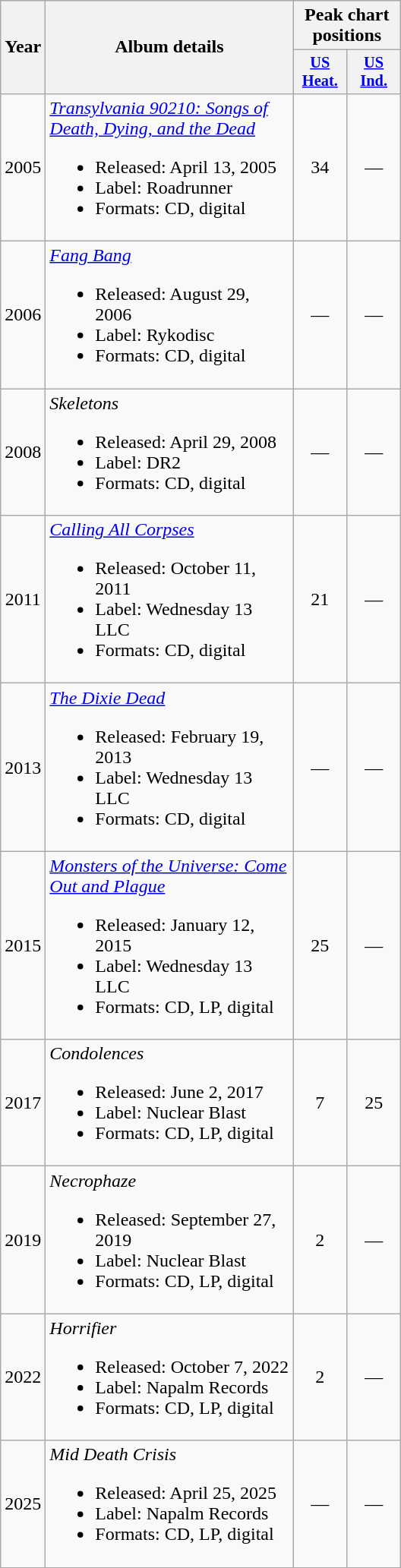<table class="wikitable" style="text-align:center;">
<tr>
<th rowspan="2" width="25">Year</th>
<th rowspan="2" width="210">Album details</th>
<th colspan="2">Peak chart positions</th>
</tr>
<tr>
<th style="width:3em;font-size:85%"><a href='#'>US Heat.</a><br></th>
<th style="width:3em;font-size:85%"><a href='#'>US Ind.</a><br></th>
</tr>
<tr>
<td>2005</td>
<td align="left"><em><a href='#'>Transylvania 90210: Songs of Death, Dying, and the Dead</a></em><br><ul><li>Released: April 13, 2005</li><li>Label: Roadrunner</li><li>Formats: CD, digital</li></ul></td>
<td align="center">34</td>
<td align="center">—</td>
</tr>
<tr>
<td>2006</td>
<td align="left"><em><a href='#'>Fang Bang</a></em><br><ul><li>Released: August 29, 2006</li><li>Label: Rykodisc</li><li>Formats: CD, digital</li></ul></td>
<td align="center">—</td>
<td align="center">—</td>
</tr>
<tr>
<td>2008</td>
<td align="left"><em>Skeletons</em><br><ul><li>Released: April 29, 2008</li><li>Label: DR2</li><li>Formats: CD, digital</li></ul></td>
<td align="center">—</td>
<td align="center">—</td>
</tr>
<tr>
<td>2011</td>
<td align="left"><em><a href='#'>Calling All Corpses</a></em><br><ul><li>Released: October 11, 2011</li><li>Label: Wednesday 13 LLC</li><li>Formats: CD, digital</li></ul></td>
<td align="center">21</td>
<td align="center">—</td>
</tr>
<tr>
<td>2013</td>
<td align="left"><em><a href='#'>The Dixie Dead</a></em><br><ul><li>Released: February 19, 2013</li><li>Label: Wednesday 13 LLC</li><li>Formats: CD, digital</li></ul></td>
<td align="center">—</td>
<td align="center">—</td>
</tr>
<tr>
<td>2015</td>
<td align="left"><em><a href='#'>Monsters of the Universe: Come Out and Plague</a></em><br><ul><li>Released: January 12, 2015</li><li>Label: Wednesday 13 LLC</li><li>Formats: CD, LP, digital</li></ul></td>
<td align="center">25</td>
<td align="center">—</td>
</tr>
<tr>
<td>2017</td>
<td align="left"><em>Condolences</em><br><ul><li>Released: June 2, 2017</li><li>Label: Nuclear Blast</li><li>Formats: CD, LP, digital</li></ul></td>
<td align="center">7</td>
<td align="center">25</td>
</tr>
<tr>
<td>2019</td>
<td align="left"><em>Necrophaze</em><br><ul><li>Released: September 27, 2019</li><li>Label: Nuclear Blast</li><li>Formats: CD, LP, digital</li></ul></td>
<td align="center">2</td>
<td align="center">—</td>
</tr>
<tr>
<td>2022</td>
<td align="left"><em>Horrifier</em><br><ul><li>Released: October 7, 2022</li><li>Label: Napalm Records</li><li>Formats: CD, LP, digital</li></ul></td>
<td align="center">2</td>
<td align="center">—</td>
</tr>
<tr>
<td>2025</td>
<td align="left"><em>Mid Death Crisis</em><br><ul><li>Released: April 25, 2025</li><li>Label: Napalm Records</li><li>Formats: CD, LP, digital</li></ul></td>
<td align="center">—</td>
<td align="center">—</td>
</tr>
</table>
